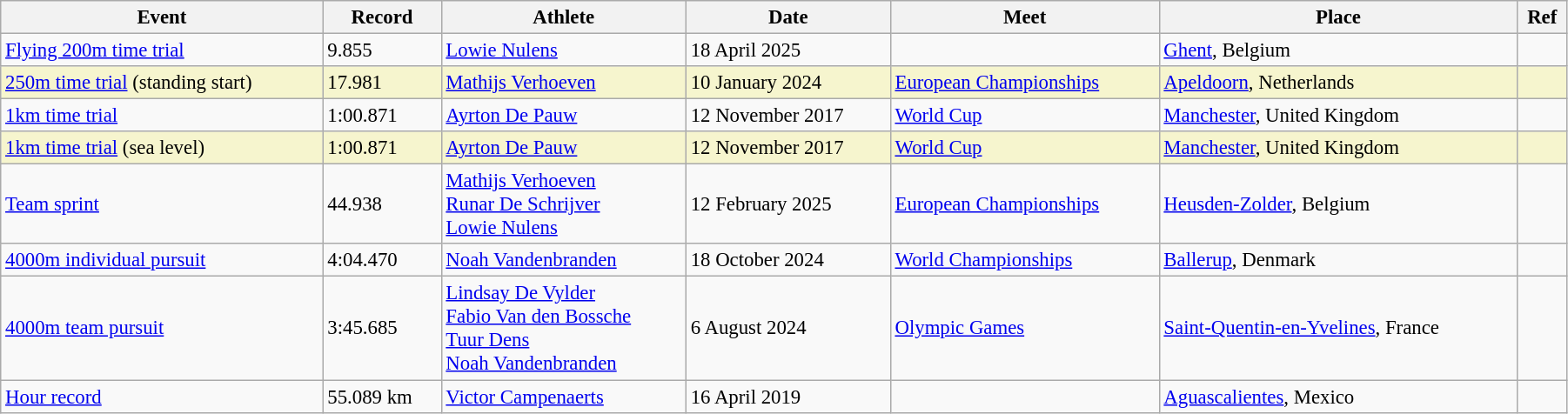<table class="wikitable" style="font-size:95%; width: 95%;">
<tr>
<th>Event</th>
<th>Record</th>
<th>Athlete</th>
<th>Date</th>
<th>Meet</th>
<th>Place</th>
<th>Ref</th>
</tr>
<tr>
<td><a href='#'>Flying 200m time trial</a></td>
<td>9.855</td>
<td><a href='#'>Lowie Nulens</a></td>
<td>18 April 2025</td>
<td></td>
<td><a href='#'>Ghent</a>, Belgium</td>
<td></td>
</tr>
<tr style="background:#f6F5CE;">
<td><a href='#'>250m time trial</a> (standing start)</td>
<td>17.981</td>
<td><a href='#'>Mathijs Verhoeven</a></td>
<td>10 January 2024</td>
<td><a href='#'>European Championships</a></td>
<td><a href='#'>Apeldoorn</a>, Netherlands</td>
<td></td>
</tr>
<tr>
<td><a href='#'>1km time trial</a></td>
<td>1:00.871</td>
<td><a href='#'>Ayrton De Pauw</a></td>
<td>12 November 2017</td>
<td><a href='#'>World Cup</a></td>
<td><a href='#'>Manchester</a>, United Kingdom</td>
<td></td>
</tr>
<tr style="background:#f6F5CE;">
<td><a href='#'>1km time trial</a> (sea level)</td>
<td>1:00.871</td>
<td><a href='#'>Ayrton De Pauw</a></td>
<td>12 November 2017</td>
<td><a href='#'>World Cup</a></td>
<td><a href='#'>Manchester</a>, United Kingdom</td>
<td></td>
</tr>
<tr>
<td><a href='#'>Team sprint</a></td>
<td>44.938</td>
<td><a href='#'>Mathijs Verhoeven</a><br><a href='#'>Runar De Schrijver</a><br><a href='#'>Lowie Nulens</a></td>
<td>12 February 2025</td>
<td><a href='#'>European Championships</a></td>
<td><a href='#'>Heusden-Zolder</a>, Belgium</td>
<td></td>
</tr>
<tr>
<td><a href='#'>4000m individual pursuit</a></td>
<td>4:04.470</td>
<td><a href='#'>Noah Vandenbranden</a></td>
<td>18 October 2024</td>
<td><a href='#'>World Championships</a></td>
<td><a href='#'>Ballerup</a>, Denmark</td>
<td></td>
</tr>
<tr>
<td><a href='#'>4000m team pursuit</a></td>
<td>3:45.685</td>
<td><a href='#'>Lindsay De Vylder</a><br><a href='#'>Fabio Van den Bossche</a><br><a href='#'>Tuur Dens</a><br><a href='#'>Noah Vandenbranden</a></td>
<td>6 August 2024</td>
<td><a href='#'>Olympic Games</a></td>
<td><a href='#'>Saint-Quentin-en-Yvelines</a>, France</td>
<td></td>
</tr>
<tr>
<td><a href='#'>Hour record</a></td>
<td>55.089 km</td>
<td><a href='#'>Victor Campenaerts</a></td>
<td>16 April 2019</td>
<td></td>
<td><a href='#'>Aguascalientes</a>, Mexico</td>
<td></td>
</tr>
</table>
